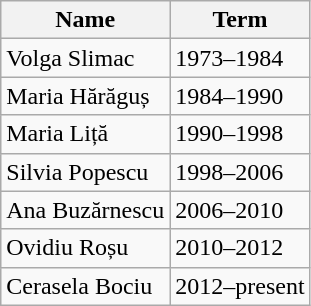<table class="wikitable">
<tr>
<th>Name</th>
<th>Term</th>
</tr>
<tr>
<td>Volga Slimac</td>
<td>1973–1984</td>
</tr>
<tr>
<td>Maria Hărăguș</td>
<td>1984–1990</td>
</tr>
<tr>
<td>Maria Liță</td>
<td>1990–1998</td>
</tr>
<tr>
<td>Silvia Popescu</td>
<td>1998–2006</td>
</tr>
<tr>
<td>Ana Buzărnescu</td>
<td>2006–2010</td>
</tr>
<tr>
<td>Ovidiu Roșu</td>
<td>2010–2012</td>
</tr>
<tr>
<td>Cerasela Bociu</td>
<td>2012–present</td>
</tr>
</table>
